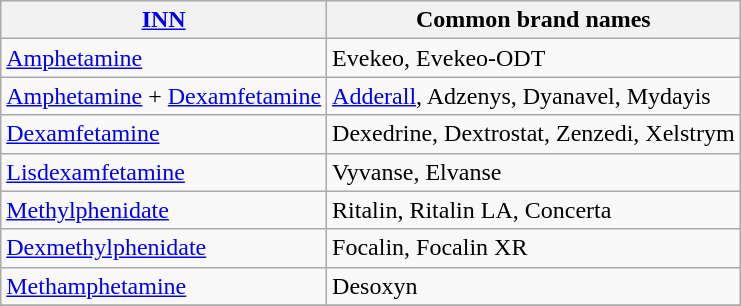<table class="wikitable">
<tr>
<th><a href='#'>INN</a></th>
<th>Common brand names</th>
</tr>
<tr>
<td><a href='#'>Amphetamine</a></td>
<td>Evekeo, Evekeo-ODT</td>
</tr>
<tr>
<td><a href='#'>Amphetamine</a> + <a href='#'>Dexamfetamine</a></td>
<td><a href='#'>Adderall</a>, Adzenys, Dyanavel, Mydayis</td>
</tr>
<tr>
<td><a href='#'>Dexamfetamine</a></td>
<td>Dexedrine, Dextrostat, Zenzedi, Xelstrym</td>
</tr>
<tr>
<td><a href='#'>Lisdexamfetamine</a></td>
<td>Vyvanse, Elvanse</td>
</tr>
<tr>
<td><a href='#'>Methylphenidate</a></td>
<td>Ritalin, Ritalin LA, Concerta</td>
</tr>
<tr>
<td><a href='#'>Dexmethylphenidate</a></td>
<td>Focalin, Focalin XR</td>
</tr>
<tr>
<td><a href='#'>Methamphetamine</a></td>
<td>Desoxyn</td>
</tr>
<tr>
</tr>
</table>
